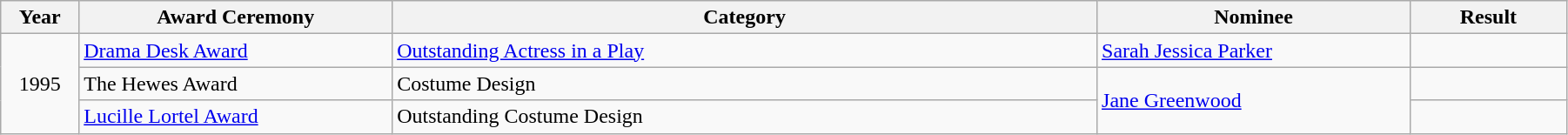<table class="wikitable" width="95%">
<tr>
<th width="5%">Year</th>
<th width="20%">Award Ceremony</th>
<th width="45%">Category</th>
<th width="20%">Nominee</th>
<th width="10%">Result</th>
</tr>
<tr>
<td rowspan="3" align="center">1995</td>
<td><a href='#'>Drama Desk Award</a></td>
<td><a href='#'>Outstanding Actress in a Play</a></td>
<td><a href='#'>Sarah Jessica Parker</a></td>
<td></td>
</tr>
<tr>
<td>The Hewes Award</td>
<td>Costume Design</td>
<td rowspan="2"><a href='#'>Jane Greenwood</a></td>
<td></td>
</tr>
<tr>
<td><a href='#'>Lucille Lortel Award</a></td>
<td>Outstanding Costume Design</td>
<td></td>
</tr>
</table>
